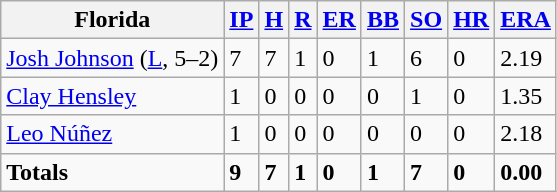<table class="wikitable sortable">
<tr>
<th>Florida</th>
<th><a href='#'>IP</a></th>
<th><a href='#'>H</a></th>
<th><a href='#'>R</a></th>
<th><a href='#'>ER</a></th>
<th><a href='#'>BB</a></th>
<th><a href='#'>SO</a></th>
<th><a href='#'>HR</a></th>
<th><a href='#'>ERA</a></th>
</tr>
<tr>
<td><a href='#'>Josh Johnson</a> (<a href='#'>L</a>, 5–2)</td>
<td>7</td>
<td>7</td>
<td>1</td>
<td>0</td>
<td>1</td>
<td>6</td>
<td>0</td>
<td>2.19</td>
</tr>
<tr>
<td><a href='#'>Clay Hensley</a></td>
<td>1</td>
<td>0</td>
<td>0</td>
<td>0</td>
<td>0</td>
<td>1</td>
<td>0</td>
<td>1.35</td>
</tr>
<tr>
<td><a href='#'>Leo Núñez</a></td>
<td>1</td>
<td>0</td>
<td>0</td>
<td>0</td>
<td>0</td>
<td>0</td>
<td>0</td>
<td>2.18</td>
</tr>
<tr class="sortbottom">
<td><strong>Totals</strong></td>
<td><strong>9</strong></td>
<td><strong>7</strong></td>
<td><strong>1</strong></td>
<td><strong>0</strong></td>
<td><strong>1</strong></td>
<td><strong>7</strong></td>
<td><strong>0</strong></td>
<td><strong>0.00</strong></td>
</tr>
</table>
